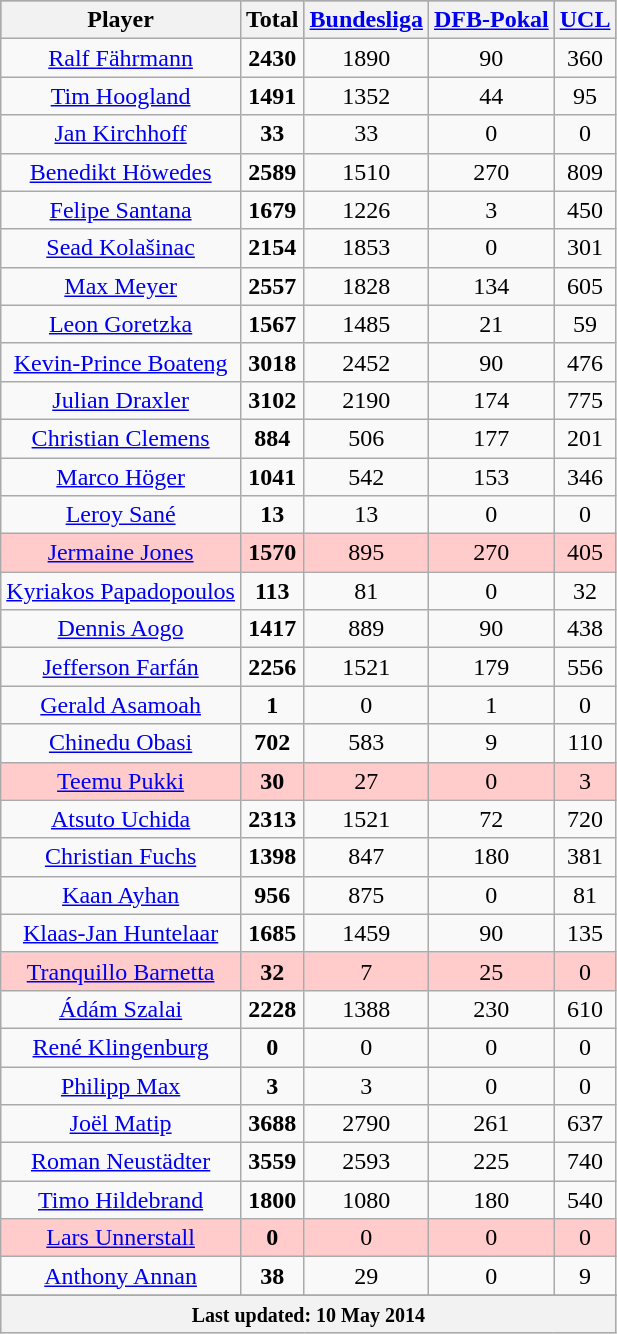<table class="wikitable" style="text-align: center">
<tr align="center" style="background:#9C9C9C">
<th>Player</th>
<th>Total</th>
<th><a href='#'>Bundesliga</a></th>
<th><a href='#'>DFB-Pokal</a></th>
<th><a href='#'>UCL</a></th>
</tr>
<tr>
<td><a href='#'>Ralf Fährmann</a></td>
<td><strong>2430</strong> </td>
<td>1890 </td>
<td>90 </td>
<td>360 </td>
</tr>
<tr>
<td><a href='#'>Tim Hoogland</a></td>
<td><strong>1491</strong> </td>
<td>1352 </td>
<td>44 </td>
<td>95 </td>
</tr>
<tr>
<td><a href='#'>Jan Kirchhoff</a></td>
<td><strong>33</strong> </td>
<td>33 </td>
<td>0 </td>
<td>0 </td>
</tr>
<tr>
<td><a href='#'>Benedikt Höwedes</a></td>
<td><strong>2589</strong> </td>
<td>1510 </td>
<td>270 </td>
<td>809 </td>
</tr>
<tr>
<td><a href='#'>Felipe Santana</a></td>
<td><strong>1679</strong> </td>
<td>1226 </td>
<td>3 </td>
<td>450 </td>
</tr>
<tr>
<td><a href='#'>Sead Kolašinac</a></td>
<td><strong>2154</strong> </td>
<td>1853 </td>
<td>0 </td>
<td>301 </td>
</tr>
<tr>
<td><a href='#'>Max Meyer</a></td>
<td><strong>2557</strong> </td>
<td>1828 </td>
<td>134 </td>
<td>605 </td>
</tr>
<tr>
<td><a href='#'>Leon Goretzka</a></td>
<td><strong>1567</strong> </td>
<td>1485 </td>
<td>21 </td>
<td>59 </td>
</tr>
<tr>
<td><a href='#'>Kevin-Prince Boateng</a></td>
<td><strong>3018</strong> </td>
<td>2452 </td>
<td>90 </td>
<td>476 </td>
</tr>
<tr>
<td><a href='#'>Julian Draxler</a></td>
<td><strong>3102</strong> </td>
<td>2190 </td>
<td>174 </td>
<td>775 </td>
</tr>
<tr>
<td><a href='#'>Christian Clemens</a></td>
<td><strong>884</strong> </td>
<td>506 </td>
<td>177 </td>
<td>201 </td>
</tr>
<tr>
<td><a href='#'>Marco Höger</a></td>
<td><strong>1041</strong> </td>
<td>542 </td>
<td>153 </td>
<td>346 </td>
</tr>
<tr>
<td><a href='#'>Leroy Sané</a></td>
<td><strong>13</strong> </td>
<td>13 </td>
<td>0 </td>
<td>0 </td>
</tr>
<tr style="background:#FFCBCB">
<td><a href='#'>Jermaine Jones</a></td>
<td><strong>1570</strong> </td>
<td>895 </td>
<td>270 </td>
<td>405 </td>
</tr>
<tr>
<td><a href='#'>Kyriakos Papadopoulos</a></td>
<td><strong>113</strong> </td>
<td>81 </td>
<td>0 </td>
<td>32 </td>
</tr>
<tr>
<td><a href='#'>Dennis Aogo</a></td>
<td><strong>1417</strong> </td>
<td>889 </td>
<td>90 </td>
<td>438 </td>
</tr>
<tr>
<td><a href='#'>Jefferson Farfán</a></td>
<td><strong>2256</strong> </td>
<td>1521 </td>
<td>179 </td>
<td>556 </td>
</tr>
<tr>
<td><a href='#'>Gerald Asamoah</a></td>
<td><strong>1</strong> </td>
<td>0 </td>
<td>1 </td>
<td>0 </td>
</tr>
<tr>
<td><a href='#'>Chinedu Obasi</a></td>
<td><strong>702</strong> </td>
<td>583 </td>
<td>9 </td>
<td>110 </td>
</tr>
<tr style="background:#FFCBCB">
<td><a href='#'>Teemu Pukki</a></td>
<td><strong>30</strong> </td>
<td>27 </td>
<td>0 </td>
<td>3 </td>
</tr>
<tr>
<td><a href='#'>Atsuto Uchida</a></td>
<td><strong>2313</strong> </td>
<td>1521 </td>
<td>72 </td>
<td>720 </td>
</tr>
<tr>
<td><a href='#'>Christian Fuchs</a></td>
<td><strong>1398</strong> </td>
<td>847 </td>
<td>180 </td>
<td>381 </td>
</tr>
<tr>
<td><a href='#'>Kaan Ayhan</a></td>
<td><strong>956</strong> </td>
<td>875 </td>
<td>0 </td>
<td>81 </td>
</tr>
<tr>
<td><a href='#'>Klaas-Jan Huntelaar</a></td>
<td><strong>1685</strong> </td>
<td>1459 </td>
<td>90 </td>
<td>135 </td>
</tr>
<tr style="background:#FFCBCB">
<td><a href='#'>Tranquillo Barnetta</a></td>
<td><strong>32</strong> </td>
<td>7 </td>
<td>25 </td>
<td>0 </td>
</tr>
<tr>
<td><a href='#'>Ádám Szalai</a></td>
<td><strong>2228</strong> </td>
<td>1388 </td>
<td>230 </td>
<td>610 </td>
</tr>
<tr>
<td><a href='#'>René Klingenburg</a></td>
<td><strong>0</strong> </td>
<td>0 </td>
<td>0 </td>
<td>0 </td>
</tr>
<tr>
<td><a href='#'>Philipp Max</a></td>
<td><strong>3</strong> </td>
<td>3 </td>
<td>0 </td>
<td>0 </td>
</tr>
<tr>
<td><a href='#'>Joël Matip</a></td>
<td><strong>3688</strong> </td>
<td>2790 </td>
<td>261 </td>
<td>637 </td>
</tr>
<tr>
<td><a href='#'>Roman Neustädter</a></td>
<td><strong>3559</strong> </td>
<td>2593 </td>
<td>225 </td>
<td>740 </td>
</tr>
<tr>
<td><a href='#'>Timo Hildebrand</a></td>
<td><strong>1800</strong> </td>
<td>1080 </td>
<td>180 </td>
<td>540 </td>
</tr>
<tr style="background:#FFCBCB">
<td><a href='#'>Lars Unnerstall</a></td>
<td><strong>0</strong> </td>
<td>0 </td>
<td>0 </td>
<td>0 </td>
</tr>
<tr>
<td><a href='#'>Anthony Annan</a></td>
<td><strong>38</strong> </td>
<td>29 </td>
<td>0 </td>
<td>9 </td>
</tr>
<tr>
</tr>
<tr align="left" style="background:#DCDCDC">
<th colspan="10"><small>Last updated: 10 May 2014</small></th>
</tr>
</table>
